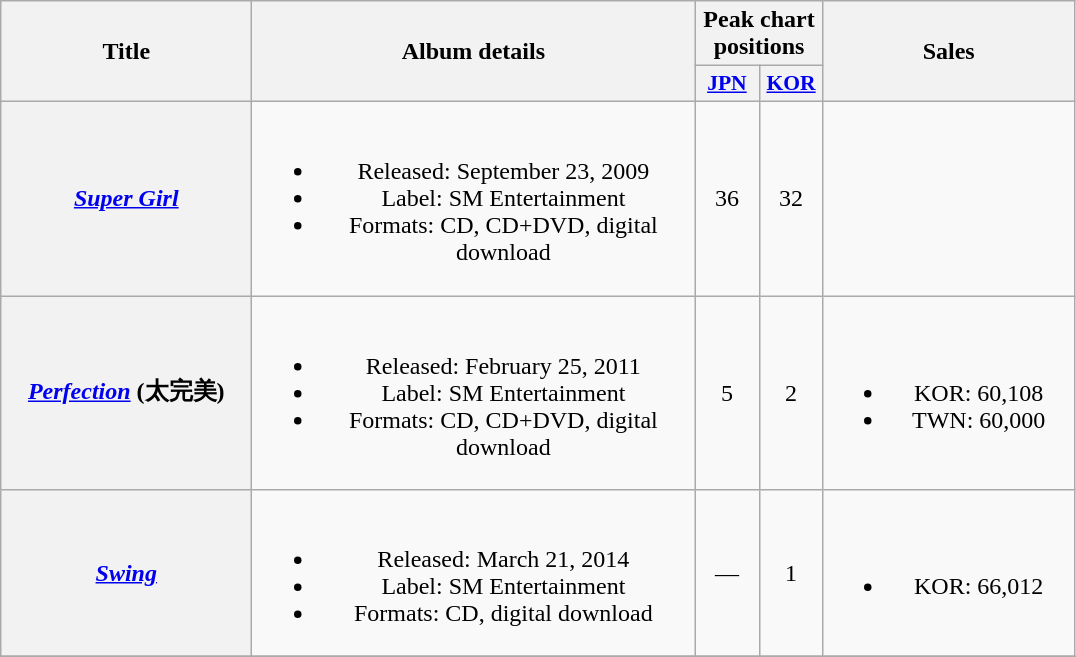<table class="wikitable plainrowheaders" style="text-align:center;">
<tr>
<th scope="col" rowspan="2" style="width:10em;">Title</th>
<th scope="col" rowspan="2" style="width:18em;">Album details</th>
<th colspan="2">Peak chart positions</th>
<th scope="col" rowspan="2" style="width:10em;">Sales</th>
</tr>
<tr>
<th scope="col" style="width:2.5em;font-size:90%;"><a href='#'>JPN</a><br></th>
<th scope="col" style="width:2.5em;font-size:90%;"><a href='#'>KOR</a><br></th>
</tr>
<tr>
<th scope="row"><em><a href='#'>Super Girl</a></em></th>
<td><br><ul><li>Released: September 23, 2009</li><li>Label: SM Entertainment</li><li>Formats: CD, CD+DVD, digital download</li></ul></td>
<td>36</td>
<td>32</td>
<td></td>
</tr>
<tr>
<th scope="row"><em><a href='#'>Perfection</a></em> (太完美)</th>
<td><br><ul><li>Released: February 25, 2011</li><li>Label: SM Entertainment</li><li>Formats: CD, CD+DVD, digital download</li></ul></td>
<td>5</td>
<td>2</td>
<td><br><ul><li>KOR: 60,108</li><li>TWN: 60,000</li></ul></td>
</tr>
<tr>
<th scope="row"><em><a href='#'>Swing</a></em></th>
<td><br><ul><li>Released: March 21, 2014</li><li>Label: SM Entertainment</li><li>Formats: CD, digital download</li></ul></td>
<td>—</td>
<td>1</td>
<td><br><ul><li>KOR: 66,012</li></ul></td>
</tr>
<tr>
</tr>
</table>
